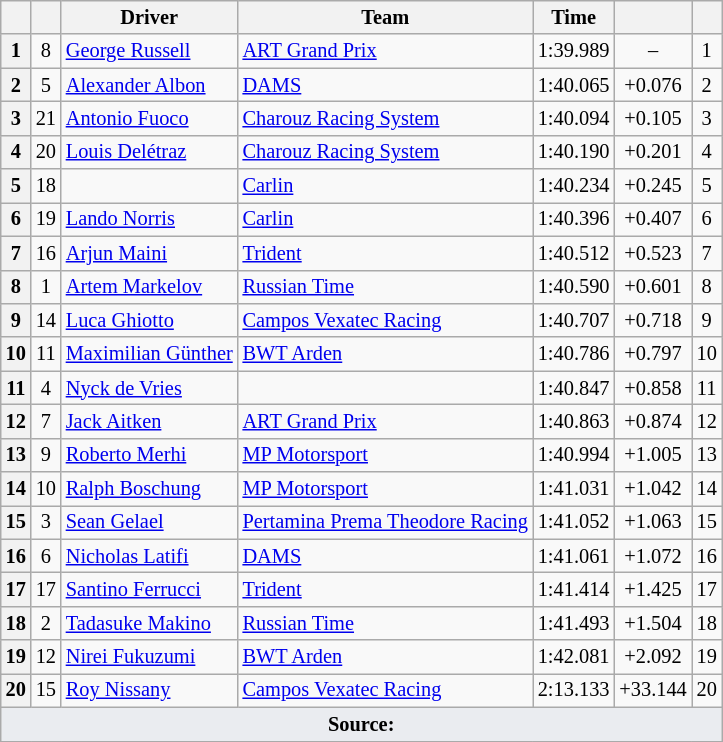<table class="wikitable" style="font-size:85%">
<tr>
<th scope="col"></th>
<th scope="col"></th>
<th scope="col">Driver</th>
<th scope="col">Team</th>
<th scope="col">Time</th>
<th scope="col"></th>
<th scope="col"></th>
</tr>
<tr>
<th scope="row">1</th>
<td align="center">8</td>
<td> <a href='#'>George Russell</a></td>
<td><a href='#'>ART Grand Prix</a></td>
<td>1:39.989</td>
<td align="center">–</td>
<td align="center">1</td>
</tr>
<tr>
<th scope="row">2</th>
<td align="center">5</td>
<td> <a href='#'>Alexander Albon</a></td>
<td><a href='#'>DAMS</a></td>
<td>1:40.065</td>
<td align="center">+0.076</td>
<td align="center">2</td>
</tr>
<tr>
<th scope="row">3</th>
<td align="center">21</td>
<td> <a href='#'>Antonio Fuoco</a></td>
<td><a href='#'>Charouz Racing System</a></td>
<td>1:40.094</td>
<td align="center">+0.105</td>
<td align="center">3</td>
</tr>
<tr>
<th scope="row">4</th>
<td align="center">20</td>
<td> <a href='#'>Louis Delétraz</a></td>
<td><a href='#'>Charouz Racing System</a></td>
<td>1:40.190</td>
<td align="center">+0.201</td>
<td align="center">4</td>
</tr>
<tr>
<th scope="row">5</th>
<td align="center">18</td>
<td></td>
<td><a href='#'>Carlin</a></td>
<td>1:40.234</td>
<td align="center">+0.245</td>
<td align="center">5</td>
</tr>
<tr>
<th scope="row">6</th>
<td align="center">19</td>
<td> <a href='#'>Lando Norris</a></td>
<td><a href='#'>Carlin</a></td>
<td>1:40.396</td>
<td align="center">+0.407</td>
<td align="center">6</td>
</tr>
<tr>
<th scope="row">7</th>
<td align="center">16</td>
<td> <a href='#'>Arjun Maini</a></td>
<td><a href='#'>Trident</a></td>
<td>1:40.512</td>
<td align="center">+0.523</td>
<td align="center">7</td>
</tr>
<tr>
<th scope="row">8</th>
<td align="center">1</td>
<td> <a href='#'>Artem Markelov</a></td>
<td><a href='#'>Russian Time</a></td>
<td>1:40.590</td>
<td align="center">+0.601</td>
<td align="center">8</td>
</tr>
<tr>
<th scope="row">9</th>
<td align="center">14</td>
<td> <a href='#'>Luca Ghiotto</a></td>
<td><a href='#'>Campos Vexatec Racing</a></td>
<td>1:40.707</td>
<td align="center">+0.718</td>
<td align="center">9</td>
</tr>
<tr>
<th scope="row">10</th>
<td align="center">11</td>
<td> <a href='#'>Maximilian Günther</a></td>
<td><a href='#'>BWT Arden</a></td>
<td>1:40.786</td>
<td align="center">+0.797</td>
<td align="center">10</td>
</tr>
<tr>
<th scope="row">11</th>
<td align="center">4</td>
<td> <a href='#'>Nyck de Vries</a></td>
<td></td>
<td>1:40.847</td>
<td align="center">+0.858</td>
<td align="center">11</td>
</tr>
<tr>
<th scope="row">12</th>
<td align="center">7</td>
<td> <a href='#'>Jack Aitken</a></td>
<td><a href='#'>ART Grand Prix</a></td>
<td>1:40.863</td>
<td align="center">+0.874</td>
<td align="center">12</td>
</tr>
<tr>
<th scope="row">13</th>
<td align="center">9</td>
<td> <a href='#'>Roberto Merhi</a></td>
<td><a href='#'>MP Motorsport</a></td>
<td>1:40.994</td>
<td align="center">+1.005</td>
<td align="center">13</td>
</tr>
<tr>
<th scope="row">14</th>
<td align="center">10</td>
<td> <a href='#'>Ralph Boschung</a></td>
<td><a href='#'>MP Motorsport</a></td>
<td>1:41.031</td>
<td align="center">+1.042</td>
<td align="center">14</td>
</tr>
<tr>
<th scope="row">15</th>
<td align="center">3</td>
<td> <a href='#'>Sean Gelael</a></td>
<td><a href='#'>Pertamina Prema Theodore Racing</a></td>
<td>1:41.052</td>
<td align="center">+1.063</td>
<td align="center">15</td>
</tr>
<tr>
<th scope="row">16</th>
<td align="center">6</td>
<td> <a href='#'>Nicholas Latifi</a></td>
<td><a href='#'>DAMS</a></td>
<td>1:41.061</td>
<td align="center">+1.072</td>
<td align="center">16</td>
</tr>
<tr>
<th scope="row">17</th>
<td align="center">17</td>
<td> <a href='#'>Santino Ferrucci</a></td>
<td><a href='#'>Trident</a></td>
<td>1:41.414</td>
<td align="center">+1.425</td>
<td align="center">17</td>
</tr>
<tr>
<th scope="row">18</th>
<td align="center">2</td>
<td> <a href='#'>Tadasuke Makino</a></td>
<td><a href='#'>Russian Time</a></td>
<td>1:41.493</td>
<td align="center">+1.504</td>
<td align="center">18</td>
</tr>
<tr>
<th scope="row">19</th>
<td align="center">12</td>
<td> <a href='#'>Nirei Fukuzumi</a></td>
<td><a href='#'>BWT Arden</a></td>
<td>1:42.081</td>
<td align="center">+2.092</td>
<td align="center">19</td>
</tr>
<tr>
<th scope="row">20</th>
<td align="center">15</td>
<td> <a href='#'>Roy Nissany</a></td>
<td><a href='#'>Campos Vexatec Racing</a></td>
<td>2:13.133</td>
<td align="center">+33.144</td>
<td align="center">20</td>
</tr>
<tr>
<td style="background-color:#EAECF0; text-align:center" colspan="7"><strong>Source:</strong></td>
</tr>
<tr>
</tr>
</table>
